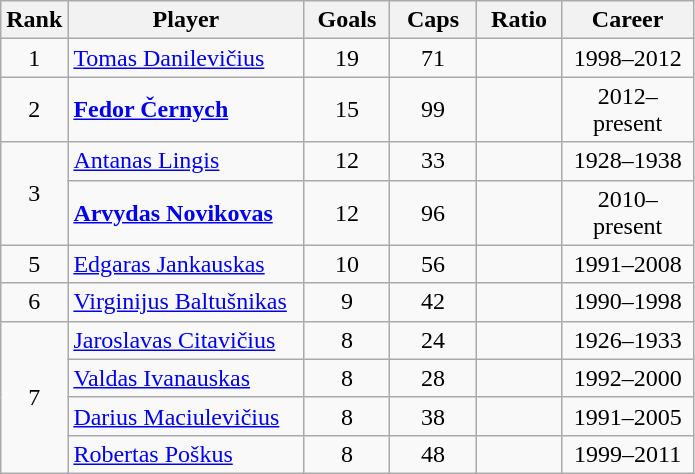<table class="wikitable sortable" style="text-align:center">
<tr>
<th width=20>Rank</th>
<th width=150>Player</th>
<th width=50>Goals</th>
<th width=50>Caps</th>
<th width=50>Ratio</th>
<th width=80>Career</th>
</tr>
<tr>
<td>1</td>
<td style="text-align:left;"><a href='#'>Tomas Danilevičius</a></td>
<td>19</td>
<td>71</td>
<td></td>
<td>1998–2012</td>
</tr>
<tr>
<td>2</td>
<td style="text-align:left;"><strong><a href='#'>Fedor Černych</a></strong></td>
<td>15</td>
<td>99</td>
<td></td>
<td>2012–present</td>
</tr>
<tr>
<td rowspan=2>3</td>
<td style="text-align:left;"><a href='#'>Antanas Lingis</a></td>
<td>12</td>
<td>33</td>
<td></td>
<td>1928–1938</td>
</tr>
<tr>
<td style="text-align:left;"><strong><a href='#'>Arvydas Novikovas</a></strong></td>
<td>12</td>
<td>96</td>
<td></td>
<td>2010–present</td>
</tr>
<tr>
<td>5</td>
<td style="text-align:left;"><a href='#'>Edgaras Jankauskas</a></td>
<td>10</td>
<td>56</td>
<td></td>
<td>1991–2008</td>
</tr>
<tr>
<td>6</td>
<td style="text-align:left;"><a href='#'>Virginijus Baltušnikas</a></td>
<td>9</td>
<td>42</td>
<td></td>
<td>1990–1998</td>
</tr>
<tr>
<td rowspan=4>7</td>
<td style="text-align:left;"><a href='#'>Jaroslavas Citavičius</a></td>
<td>8</td>
<td>24</td>
<td></td>
<td>1926–1933</td>
</tr>
<tr>
<td style="text-align:left;"><a href='#'>Valdas Ivanauskas</a></td>
<td>8</td>
<td>28</td>
<td></td>
<td>1992–2000</td>
</tr>
<tr>
<td style="text-align:left;"><a href='#'>Darius Maciulevičius</a></td>
<td>8</td>
<td>38</td>
<td></td>
<td>1991–2005</td>
</tr>
<tr>
<td style="text-align:left;"><a href='#'>Robertas Poškus</a></td>
<td>8</td>
<td>48</td>
<td></td>
<td>1999–2011</td>
</tr>
</table>
